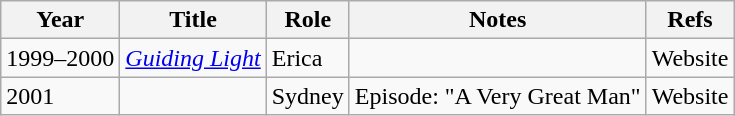<table class="wikitable sortable">
<tr>
<th>Year</th>
<th>Title</th>
<th>Role</th>
<th class="unsortable">Notes</th>
<th class="unsortable">Refs</th>
</tr>
<tr>
<td>1999–2000</td>
<td><em><a href='#'>Guiding Light</a></em></td>
<td>Erica</td>
<td></td>
<td>Website</td>
</tr>
<tr>
<td>2001</td>
<td><em></em></td>
<td>Sydney</td>
<td>Episode: "A Very Great Man"</td>
<td>Website</td>
</tr>
</table>
